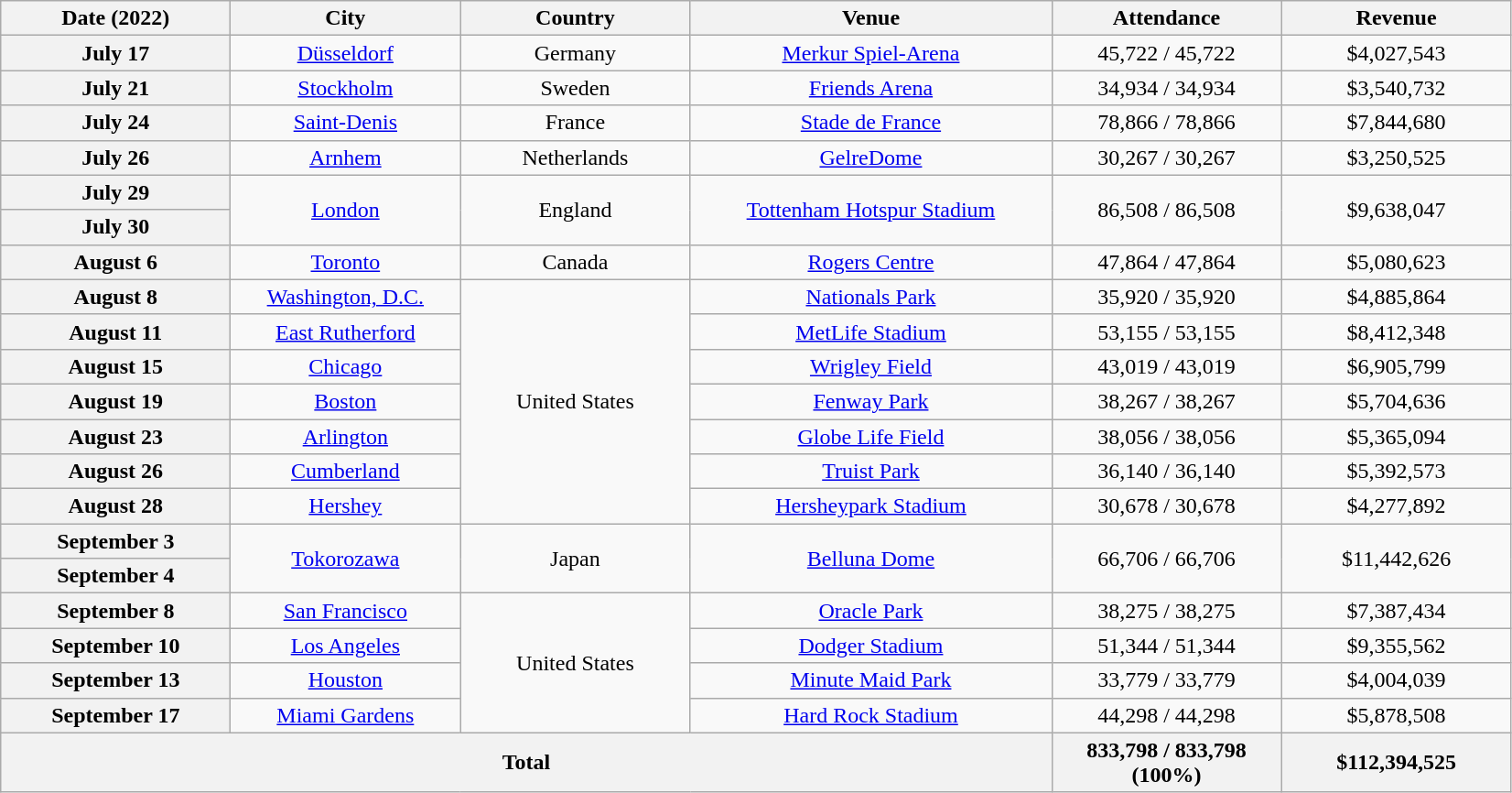<table class="wikitable plainrowheaders" style="text-align:center;">
<tr>
<th scope="col" style="width:10em;">Date (2022)</th>
<th scope="col" style="width:10em;">City</th>
<th scope="col" style="width:10em;">Country</th>
<th scope="col" style="width:16em;">Venue</th>
<th scope="col" style="width:10em;">Attendance</th>
<th scope="col" style="width:10em;">Revenue</th>
</tr>
<tr>
<th scope="row">July 17</th>
<td><a href='#'>Düsseldorf</a></td>
<td>Germany</td>
<td><a href='#'>Merkur Spiel-Arena</a></td>
<td>45,722 / 45,722</td>
<td>$4,027,543</td>
</tr>
<tr>
<th scope="row">July 21</th>
<td><a href='#'>Stockholm</a></td>
<td>Sweden</td>
<td><a href='#'>Friends Arena</a></td>
<td>34,934 / 34,934</td>
<td>$3,540,732</td>
</tr>
<tr>
<th scope="row">July 24</th>
<td><a href='#'>Saint-Denis</a></td>
<td>France</td>
<td><a href='#'>Stade de France</a></td>
<td>78,866 / 78,866</td>
<td>$7,844,680</td>
</tr>
<tr>
<th scope="row">July 26</th>
<td><a href='#'>Arnhem</a></td>
<td>Netherlands</td>
<td><a href='#'>GelreDome</a></td>
<td>30,267 / 30,267</td>
<td>$3,250,525</td>
</tr>
<tr>
<th scope="row">July 29</th>
<td rowspan="2"><a href='#'>London</a></td>
<td rowspan="2">England</td>
<td rowspan="2"><a href='#'>Tottenham Hotspur Stadium</a></td>
<td rowspan="2">86,508 / 86,508</td>
<td rowspan="2">$9,638,047</td>
</tr>
<tr>
<th scope="row">July 30</th>
</tr>
<tr>
<th scope="row">August 6</th>
<td><a href='#'>Toronto</a></td>
<td>Canada</td>
<td><a href='#'>Rogers Centre</a></td>
<td>47,864 / 47,864</td>
<td>$5,080,623</td>
</tr>
<tr>
<th scope="row">August 8</th>
<td><a href='#'>Washington, D.C.</a></td>
<td rowspan="7">United States</td>
<td><a href='#'>Nationals Park</a></td>
<td>35,920 / 35,920</td>
<td>$4,885,864</td>
</tr>
<tr>
<th scope="row">August 11</th>
<td><a href='#'>East Rutherford</a></td>
<td><a href='#'>MetLife Stadium</a></td>
<td>53,155 / 53,155</td>
<td>$8,412,348</td>
</tr>
<tr>
<th scope="row">August 15</th>
<td><a href='#'>Chicago</a></td>
<td><a href='#'>Wrigley Field</a></td>
<td>43,019 / 43,019</td>
<td>$6,905,799</td>
</tr>
<tr>
<th scope="row">August 19</th>
<td><a href='#'>Boston</a></td>
<td><a href='#'>Fenway Park</a></td>
<td>38,267 / 38,267</td>
<td>$5,704,636</td>
</tr>
<tr>
<th scope="row">August 23</th>
<td><a href='#'>Arlington</a></td>
<td><a href='#'>Globe Life Field</a></td>
<td>38,056 / 38,056</td>
<td>$5,365,094</td>
</tr>
<tr>
<th scope="row">August 26</th>
<td><a href='#'>Cumberland</a></td>
<td><a href='#'>Truist Park</a></td>
<td>36,140 / 36,140</td>
<td>$5,392,573</td>
</tr>
<tr>
<th scope="row">August 28</th>
<td><a href='#'>Hershey</a></td>
<td><a href='#'>Hersheypark Stadium</a></td>
<td>30,678 / 30,678</td>
<td>$4,277,892</td>
</tr>
<tr>
<th scope="row">September 3</th>
<td rowspan="2"><a href='#'>Tokorozawa</a></td>
<td rowspan="2">Japan</td>
<td rowspan="2"><a href='#'>Belluna Dome</a></td>
<td rowspan="2">66,706 / 66,706</td>
<td rowspan="2">$11,442,626</td>
</tr>
<tr>
<th scope="row">September 4</th>
</tr>
<tr>
<th scope="row">September 8</th>
<td><a href='#'>San Francisco</a></td>
<td rowspan="4">United States</td>
<td><a href='#'>Oracle Park</a></td>
<td>38,275 / 38,275</td>
<td>$7,387,434</td>
</tr>
<tr>
<th scope="row">September 10</th>
<td><a href='#'>Los Angeles</a></td>
<td><a href='#'>Dodger Stadium</a></td>
<td>51,344 / 51,344</td>
<td>$9,355,562</td>
</tr>
<tr>
<th scope="row">September 13</th>
<td><a href='#'>Houston</a></td>
<td><a href='#'>Minute Maid Park</a></td>
<td>33,779 / 33,779</td>
<td>$4,004,039</td>
</tr>
<tr>
<th scope="row">September 17</th>
<td><a href='#'>Miami Gardens</a></td>
<td><a href='#'>Hard Rock Stadium</a></td>
<td>44,298 / 44,298</td>
<td>$5,878,508</td>
</tr>
<tr>
<th colspan="4">Total</th>
<th>833,798 / 833,798 (100%)</th>
<th>$112,394,525</th>
</tr>
</table>
